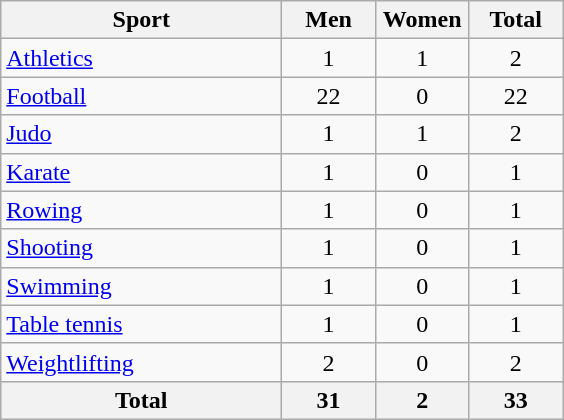<table class="wikitable sortable" style="text-align:center;">
<tr>
<th width=180>Sport</th>
<th width=55>Men</th>
<th width=55>Women</th>
<th width=55>Total</th>
</tr>
<tr>
<td align=left><a href='#'>Athletics</a></td>
<td>1</td>
<td>1</td>
<td>2</td>
</tr>
<tr>
<td align=left><a href='#'>Football</a></td>
<td>22</td>
<td>0</td>
<td>22</td>
</tr>
<tr>
<td align=left><a href='#'>Judo</a></td>
<td>1</td>
<td>1</td>
<td>2</td>
</tr>
<tr>
<td align=left><a href='#'>Karate</a></td>
<td>1</td>
<td>0</td>
<td>1</td>
</tr>
<tr>
<td align=left><a href='#'>Rowing</a></td>
<td>1</td>
<td>0</td>
<td>1</td>
</tr>
<tr>
<td align=left><a href='#'>Shooting</a></td>
<td>1</td>
<td>0</td>
<td>1</td>
</tr>
<tr>
<td align=left><a href='#'>Swimming</a></td>
<td>1</td>
<td>0</td>
<td>1</td>
</tr>
<tr>
<td align=left><a href='#'>Table tennis</a></td>
<td>1</td>
<td>0</td>
<td>1</td>
</tr>
<tr>
<td align=left><a href='#'>Weightlifting</a></td>
<td>2</td>
<td>0</td>
<td>2</td>
</tr>
<tr>
<th>Total</th>
<th>31</th>
<th>2</th>
<th>33</th>
</tr>
</table>
